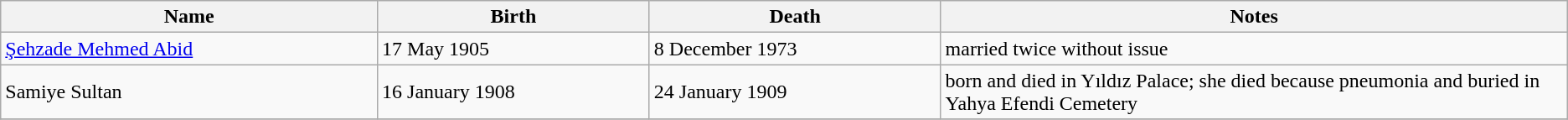<table class="wikitable">
<tr>
<th>Name</th>
<th>Birth</th>
<th>Death</th>
<th style="width:40%;">Notes</th>
</tr>
<tr>
<td><a href='#'>Şehzade Mehmed Abid</a></td>
<td>17 May 1905</td>
<td>8 December 1973</td>
<td>married twice without issue</td>
</tr>
<tr>
<td>Samiye Sultan</td>
<td>16 January 1908</td>
<td>24 January 1909</td>
<td>born and died in Yıldız Palace; she died because pneumonia and buried in Yahya Efendi Cemetery</td>
</tr>
<tr>
</tr>
</table>
